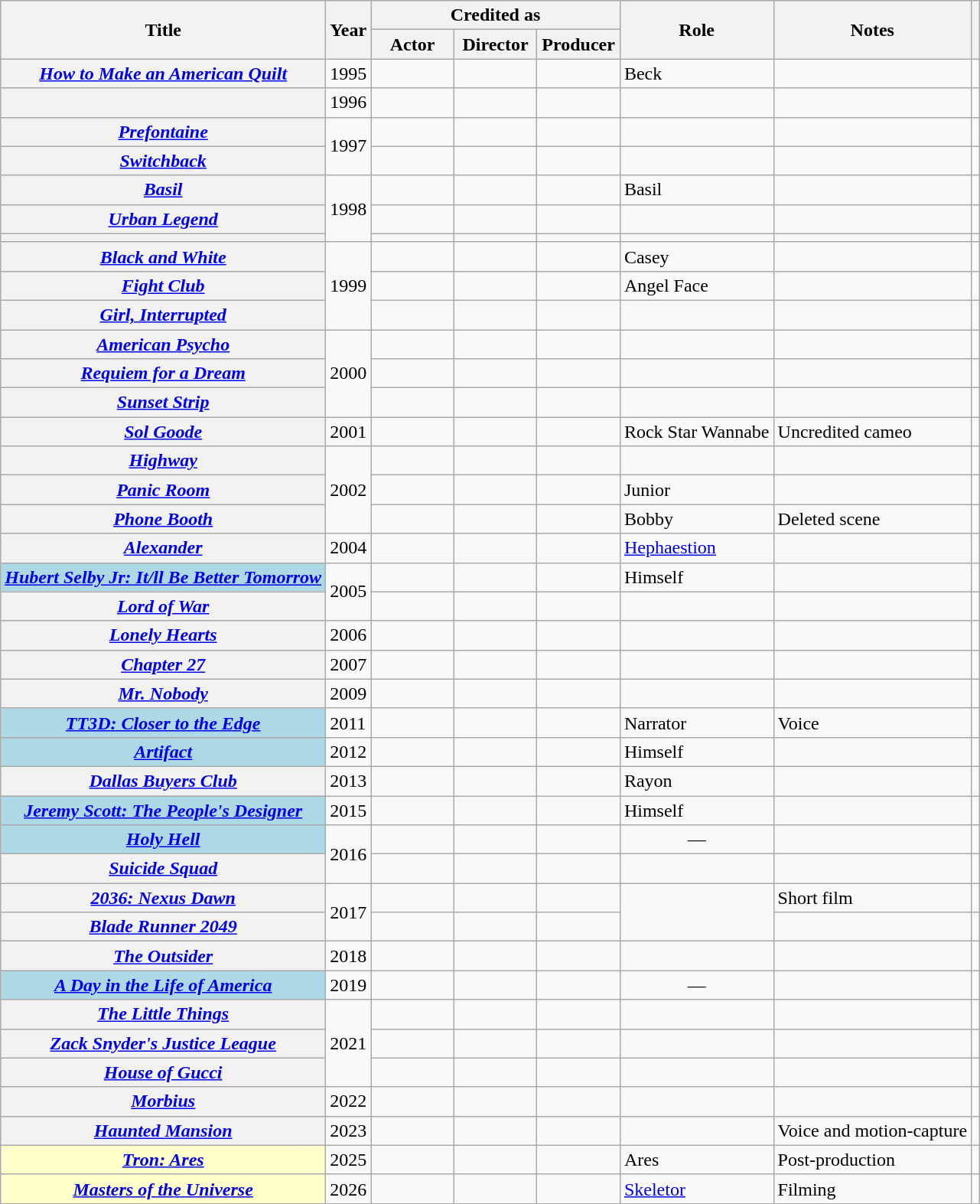<table class="wikitable sortable plainrowheaders" style="margin-right: 0;">
<tr>
<th rowspan="2" scope="col">Title</th>
<th rowspan="2" scope="col">Year</th>
<th colspan="3" scope="col">Credited as</th>
<th rowspan="2" scope="col">Role</th>
<th rowspan="2" scope="col" class="unsortable">Notes</th>
<th rowspan="2" scope="col" class="unsortable"></th>
</tr>
<tr>
<th width=65>Actor</th>
<th width=65>Director</th>
<th width=65>Producer</th>
</tr>
<tr>
<th scope="row"><em><a href='#'>How to Make an American Quilt</a></em></th>
<td>1995</td>
<td></td>
<td></td>
<td></td>
<td>Beck</td>
<td></td>
<td style="text-align:center;"></td>
</tr>
<tr>
<th scope="row"><em></em></th>
<td>1996</td>
<td></td>
<td></td>
<td></td>
<td></td>
<td></td>
<td style="text-align:center;"></td>
</tr>
<tr>
<th scope="row"><em><a href='#'>Prefontaine</a></em></th>
<td rowspan="2">1997</td>
<td></td>
<td></td>
<td></td>
<td></td>
<td></td>
<td style="text-align:center;"></td>
</tr>
<tr>
<th scope="row"><em><a href='#'>Switchback</a></em></th>
<td></td>
<td></td>
<td></td>
<td></td>
<td></td>
<td style="text-align:center;"></td>
</tr>
<tr>
<th scope="row"><em><a href='#'>Basil</a></em></th>
<td rowspan="3">1998</td>
<td></td>
<td></td>
<td></td>
<td>Basil</td>
<td></td>
<td style="text-align:center;"></td>
</tr>
<tr>
<th scope="row"><em><a href='#'>Urban Legend</a></em></th>
<td></td>
<td></td>
<td></td>
<td></td>
<td></td>
<td style="text-align:center;"></td>
</tr>
<tr>
<th scope="row"><em></em></th>
<td></td>
<td></td>
<td></td>
<td></td>
<td></td>
<td style="text-align:center;"></td>
</tr>
<tr>
<th scope="row"><em><a href='#'>Black and White</a></em></th>
<td rowspan="3">1999</td>
<td></td>
<td></td>
<td></td>
<td>Casey</td>
<td></td>
<td style="text-align:center;"></td>
</tr>
<tr>
<th scope="row"><em><a href='#'>Fight Club</a></em></th>
<td></td>
<td></td>
<td></td>
<td>Angel Face</td>
<td></td>
<td style="text-align:center;"></td>
</tr>
<tr>
<th scope="row"><em><a href='#'>Girl, Interrupted</a></em></th>
<td></td>
<td></td>
<td></td>
<td></td>
<td></td>
<td style="text-align:center;"></td>
</tr>
<tr>
<th scope="row"><em><a href='#'>American Psycho</a></em></th>
<td rowspan="3">2000</td>
<td></td>
<td></td>
<td></td>
<td></td>
<td></td>
<td style="text-align:center;"></td>
</tr>
<tr>
<th scope="row"><em><a href='#'>Requiem for a Dream</a></em></th>
<td></td>
<td></td>
<td></td>
<td></td>
<td></td>
<td style="text-align:center;"></td>
</tr>
<tr>
<th scope="row"><em><a href='#'>Sunset Strip</a></em></th>
<td></td>
<td></td>
<td></td>
<td></td>
<td></td>
<td style="text-align:center;"></td>
</tr>
<tr>
<th scope="row"><em><a href='#'>Sol Goode</a></em></th>
<td>2001</td>
<td></td>
<td></td>
<td></td>
<td>Rock Star Wannabe</td>
<td>Uncredited cameo</td>
<td style="text-align:center;"></td>
</tr>
<tr>
<th scope="row"><em><a href='#'>Highway</a></em></th>
<td rowspan="3">2002</td>
<td></td>
<td></td>
<td></td>
<td></td>
<td></td>
<td style="text-align:center;"></td>
</tr>
<tr>
<th scope="row"><em><a href='#'>Panic Room</a></em></th>
<td></td>
<td></td>
<td></td>
<td>Junior</td>
<td></td>
<td style="text-align:center;"></td>
</tr>
<tr>
<th scope="row"><em><a href='#'>Phone Booth</a></em></th>
<td></td>
<td></td>
<td></td>
<td>Bobby</td>
<td>Deleted scene</td>
<td style="text-align:center;"></td>
</tr>
<tr>
<th scope="row"><em><a href='#'>Alexander</a></em></th>
<td>2004</td>
<td></td>
<td></td>
<td></td>
<td><a href='#'>Hephaestion</a></td>
<td></td>
<td style="text-align:center;"></td>
</tr>
<tr>
<th style="background:#add8e6" scope="row"><em><a href='#'>Hubert Selby Jr: It/ll Be Better Tomorrow</a></em> </th>
<td rowspan="2">2005</td>
<td></td>
<td></td>
<td></td>
<td>Himself</td>
<td></td>
<td style="text-align:center;"></td>
</tr>
<tr>
<th scope="row"><em><a href='#'>Lord of War</a></em></th>
<td></td>
<td></td>
<td></td>
<td></td>
<td></td>
<td style="text-align:center;"></td>
</tr>
<tr>
<th scope="row"><em><a href='#'>Lonely Hearts</a></em></th>
<td>2006</td>
<td></td>
<td></td>
<td></td>
<td></td>
<td></td>
<td style="text-align:center;"></td>
</tr>
<tr>
<th scope="row"><em><a href='#'>Chapter 27</a></em></th>
<td>2007</td>
<td></td>
<td></td>
<td></td>
<td></td>
<td></td>
<td style="text-align:center;"></td>
</tr>
<tr>
<th scope="row"><em><a href='#'>Mr. Nobody</a></em></th>
<td>2009</td>
<td></td>
<td></td>
<td></td>
<td></td>
<td></td>
<td style="text-align:center;"></td>
</tr>
<tr>
<th style="background:#add8e6" scope="row"><em><a href='#'>TT3D: Closer to the Edge</a></em> </th>
<td>2011</td>
<td></td>
<td></td>
<td></td>
<td>Narrator</td>
<td>Voice</td>
<td style="text-align:center;"></td>
</tr>
<tr>
<th style="background:#add8e6" scope="row"><em><a href='#'>Artifact</a></em> </th>
<td>2012</td>
<td></td>
<td></td>
<td></td>
<td>Himself</td>
<td></td>
<td style="text-align:center;"></td>
</tr>
<tr>
<th scope="row"><em><a href='#'>Dallas Buyers Club</a></em></th>
<td>2013</td>
<td></td>
<td></td>
<td></td>
<td>Rayon</td>
<td></td>
<td style="text-align:center;"></td>
</tr>
<tr>
<th style="background:#add8e6" scope="row"><em><a href='#'>Jeremy Scott: The People's Designer</a></em> </th>
<td>2015</td>
<td></td>
<td></td>
<td></td>
<td>Himself</td>
<td></td>
<td style="text-align:center;"></td>
</tr>
<tr>
<th style="background:#add8e6" scope="row"><em><a href='#'>Holy Hell</a></em> </th>
<td rowspan="2">2016</td>
<td></td>
<td></td>
<td></td>
<td align="center">—</td>
<td></td>
<td style="text-align:center;"></td>
</tr>
<tr>
<th scope="row"><em><a href='#'>Suicide Squad</a></em></th>
<td></td>
<td></td>
<td></td>
<td></td>
<td></td>
<td style="text-align:center;"></td>
</tr>
<tr>
<th scope="row"><em><a href='#'>2036: Nexus Dawn</a></em></th>
<td rowspan="2">2017</td>
<td></td>
<td></td>
<td></td>
<td rowspan="2"></td>
<td>Short film</td>
<td style="text-align:center;"></td>
</tr>
<tr>
<th scope=row><em><a href='#'>Blade Runner 2049</a></em></th>
<td></td>
<td></td>
<td></td>
<td></td>
<td style="text-align:center;"></td>
</tr>
<tr>
<th scope=row><em><a href='#'>The Outsider</a></em></th>
<td>2018</td>
<td></td>
<td></td>
<td></td>
<td></td>
<td></td>
<td style="text-align:center;"></td>
</tr>
<tr>
<th style="background:#add8e6" scope="row"><em><a href='#'>A Day in the Life of America</a></em> </th>
<td>2019</td>
<td></td>
<td></td>
<td></td>
<td align="center">—</td>
<td></td>
<td style="text-align:center;"></td>
</tr>
<tr>
<th scope=row><em><a href='#'>The Little Things</a></em></th>
<td rowspan="3">2021</td>
<td></td>
<td></td>
<td></td>
<td></td>
<td></td>
<td style="text-align:center;"></td>
</tr>
<tr>
<th scope=row><em><a href='#'>Zack Snyder's Justice League</a></em></th>
<td></td>
<td></td>
<td></td>
<td></td>
<td></td>
<td style="text-align:center;"></td>
</tr>
<tr>
<th scope=row><em><a href='#'>House of Gucci</a></em></th>
<td></td>
<td></td>
<td></td>
<td></td>
<td></td>
<td style="text-align:center;"></td>
</tr>
<tr>
<th scope=row><em><a href='#'>Morbius</a></em></th>
<td>2022</td>
<td></td>
<td></td>
<td></td>
<td></td>
<td></td>
<td style="text-align:center;"></td>
</tr>
<tr>
<th scope=row><em><a href='#'>Haunted Mansion</a></em></th>
<td>2023</td>
<td></td>
<td></td>
<td></td>
<td></td>
<td>Voice and motion-capture</td>
<td style="text-align:center;"></td>
</tr>
<tr>
<th style="background:#ffc;" scope="row"><em><a href='#'>Tron: Ares</a></em> </th>
<td>2025</td>
<td></td>
<td></td>
<td></td>
<td>Ares</td>
<td>Post-production</td>
<td style="text-align:center;"></td>
</tr>
<tr>
<th style="background:#ffc;" scope="row"><em><a href='#'>Masters of the Universe</a></em> </th>
<td>2026</td>
<td></td>
<td></td>
<td></td>
<td><a href='#'>Skeletor</a></td>
<td>Filming</td>
<td style="text-align:center;"></td>
</tr>
</table>
